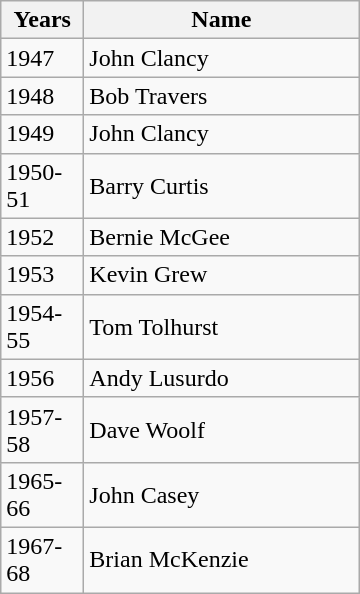<table class="wikitable">
<tr>
<th scope="col" style="width:3em;">Years</th>
<th scope="col" style="width:11em;">Name</th>
</tr>
<tr>
<td>1947</td>
<td>John Clancy</td>
</tr>
<tr>
<td>1948</td>
<td>Bob Travers</td>
</tr>
<tr>
<td>1949</td>
<td>John Clancy</td>
</tr>
<tr>
<td>1950-51</td>
<td>Barry Curtis</td>
</tr>
<tr>
<td>1952</td>
<td>Bernie McGee</td>
</tr>
<tr>
<td>1953</td>
<td>Kevin Grew</td>
</tr>
<tr>
<td>1954-55</td>
<td>Tom Tolhurst</td>
</tr>
<tr>
<td>1956</td>
<td>Andy Lusurdo</td>
</tr>
<tr>
<td>1957-58</td>
<td>Dave Woolf</td>
</tr>
<tr>
<td>1965-66</td>
<td>John Casey</td>
</tr>
<tr>
<td>1967-68</td>
<td>Brian McKenzie</td>
</tr>
</table>
